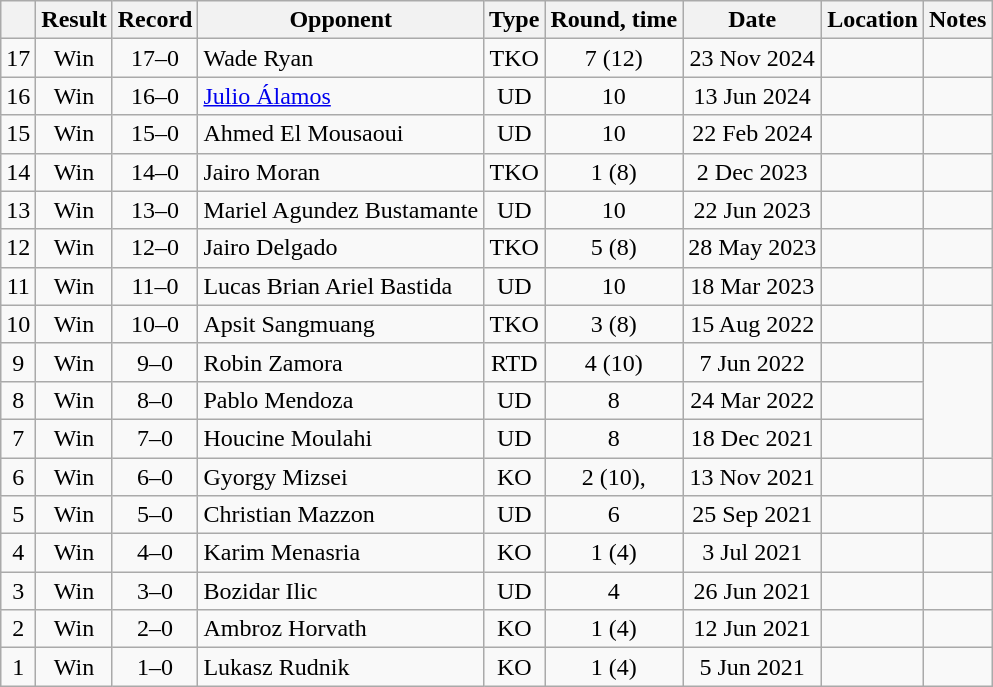<table class="wikitable" style="text-align:center">
<tr>
<th></th>
<th>Result</th>
<th>Record</th>
<th>Opponent</th>
<th>Type</th>
<th>Round, time</th>
<th>Date</th>
<th>Location</th>
<th>Notes</th>
</tr>
<tr>
<td>17</td>
<td>Win</td>
<td>17–0</td>
<td style="text-align:left;">Wade Ryan</td>
<td>TKO</td>
<td>7 (12)</td>
<td>23 Nov 2024</td>
<td style="text-align:left;"></td>
<td></td>
</tr>
<tr>
<td>16</td>
<td>Win</td>
<td>16–0</td>
<td style="text-align:left;"><a href='#'>Julio Álamos</a></td>
<td>UD</td>
<td>10</td>
<td>13 Jun 2024</td>
<td style="text-align:left;"></td>
<td></td>
</tr>
<tr>
<td>15</td>
<td>Win</td>
<td>15–0</td>
<td style="text-align:left;">Ahmed El Mousaoui</td>
<td>UD</td>
<td>10</td>
<td>22 Feb 2024</td>
<td style="text-align:left;"></td>
<td></td>
</tr>
<tr>
<td>14</td>
<td>Win</td>
<td>14–0</td>
<td style="text-align:left;">Jairo Moran</td>
<td>TKO</td>
<td>1 (8)</td>
<td>2 Dec 2023</td>
<td style="text-align:left;"></td>
<td></td>
</tr>
<tr>
<td>13</td>
<td>Win</td>
<td>13–0</td>
<td style="text-align:left;">Mariel Agundez Bustamante</td>
<td>UD</td>
<td>10</td>
<td>22 Jun 2023</td>
<td style="text-align:left;"></td>
<td></td>
</tr>
<tr>
<td>12</td>
<td>Win</td>
<td>12–0</td>
<td style="text-align:left;">Jairo Delgado</td>
<td>TKO</td>
<td>5 (8)</td>
<td>28 May 2023</td>
<td style="text-align:left;"></td>
<td></td>
</tr>
<tr>
<td>11</td>
<td>Win</td>
<td>11–0</td>
<td style="text-align:left;">Lucas Brian Ariel Bastida</td>
<td>UD</td>
<td>10</td>
<td>18 Mar 2023</td>
<td style="text-align:left;"></td>
<td></td>
</tr>
<tr>
<td>10</td>
<td>Win</td>
<td>10–0</td>
<td style="text-align:left;">Apsit Sangmuang</td>
<td>TKO</td>
<td>3 (8)</td>
<td>15 Aug 2022</td>
<td style="text-align:left;"></td>
<td></td>
</tr>
<tr>
<td>9</td>
<td>Win</td>
<td>9–0</td>
<td style="text-align:left;">Robin Zamora</td>
<td>RTD</td>
<td>4 (10)</td>
<td>7 Jun 2022</td>
<td style="text-align:left;"></td>
</tr>
<tr>
<td>8</td>
<td>Win</td>
<td>8–0</td>
<td style="text-align:left;">Pablo Mendoza</td>
<td>UD</td>
<td>8</td>
<td>24 Mar 2022</td>
<td style="text-align:left;"></td>
</tr>
<tr>
<td>7</td>
<td>Win</td>
<td>7–0</td>
<td style="text-align:left;">Houcine Moulahi</td>
<td>UD</td>
<td>8</td>
<td>18 Dec 2021</td>
<td style="text-align:left;"></td>
</tr>
<tr>
<td>6</td>
<td>Win</td>
<td>6–0</td>
<td style="text-align:left;">Gyorgy Mizsei</td>
<td>KO</td>
<td>2 (10), </td>
<td>13 Nov 2021</td>
<td style="text-align:left;"></td>
<td></td>
</tr>
<tr>
<td>5</td>
<td>Win</td>
<td>5–0</td>
<td style="text-align:left;">Christian Mazzon</td>
<td>UD</td>
<td>6</td>
<td>25 Sep 2021</td>
<td style="text-align:left;"></td>
<td></td>
</tr>
<tr>
<td>4</td>
<td>Win</td>
<td>4–0</td>
<td style="text-align:left;">Karim Menasria</td>
<td>KO</td>
<td>1 (4)</td>
<td>3 Jul 2021</td>
<td style="text-align:left;"></td>
<td></td>
</tr>
<tr>
<td>3</td>
<td>Win</td>
<td>3–0</td>
<td style="text-align:left;">Bozidar Ilic</td>
<td>UD</td>
<td>4</td>
<td>26 Jun 2021</td>
<td style="text-align:left;"></td>
<td></td>
</tr>
<tr>
<td>2</td>
<td>Win</td>
<td>2–0</td>
<td style="text-align:left;">Ambroz Horvath</td>
<td>KO</td>
<td>1 (4)</td>
<td>12 Jun 2021</td>
<td style="text-align:left;"></td>
<td></td>
</tr>
<tr>
<td>1</td>
<td>Win</td>
<td>1–0</td>
<td style="text-align:left;">Lukasz Rudnik</td>
<td>KO</td>
<td>1 (4)</td>
<td>5 Jun 2021</td>
<td style="text-align:left;"></td>
<td></td>
</tr>
</table>
